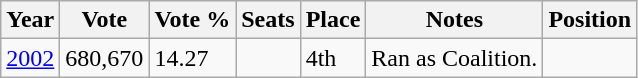<table class="wikitable">
<tr>
<th>Year</th>
<th>Vote</th>
<th>Vote %</th>
<th>Seats</th>
<th>Place</th>
<th>Notes</th>
<th>Position</th>
</tr>
<tr>
<td><a href='#'>2002</a></td>
<td>680,670</td>
<td>14.27</td>
<td></td>
<td>4th</td>
<td>Ran as Coalition.</td>
<td></td>
</tr>
</table>
